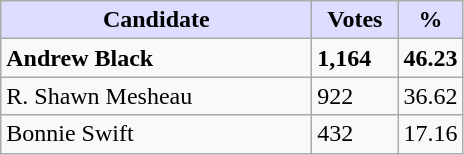<table class="wikitable">
<tr>
<th style="background:#ddf; width:200px;">Candidate</th>
<th style="background:#ddf; width:50px;">Votes</th>
<th style="background:#ddf; width:30px;">%</th>
</tr>
<tr>
<td><strong>Andrew Black</strong></td>
<td><strong>1,164</strong></td>
<td><strong>46.23</strong></td>
</tr>
<tr>
<td>R. Shawn Mesheau</td>
<td>922</td>
<td>36.62</td>
</tr>
<tr>
<td>Bonnie Swift</td>
<td>432</td>
<td>17.16</td>
</tr>
</table>
